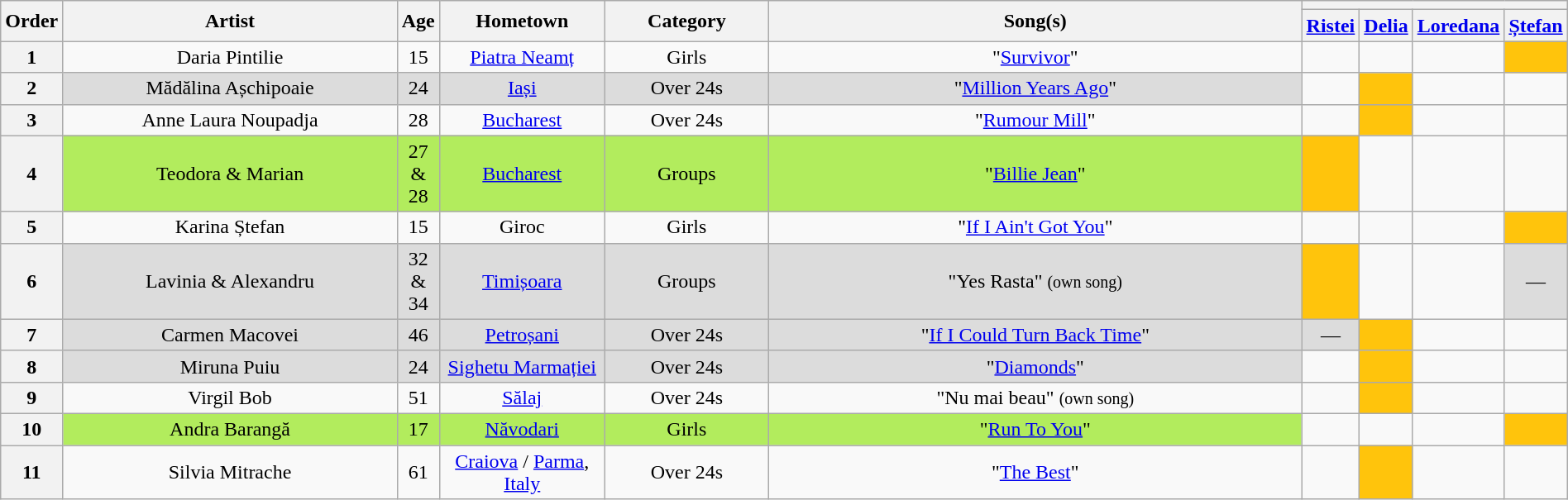<table class="wikitable" style="text-align:center;width:100%;max-width:115em;margin:auto">
<tr>
<th rowspan="2" style="width:3em">Order</th>
<th rowspan="2" style="width:23%">Artist</th>
<th rowspan="2" style="width:3em">Age</th>
<th rowspan="2" style="width:11%">Hometown</th>
<th rowspan="2" style="width:11%">Category</th>
<th rowspan="2" style="width:37%">Song(s)</th>
<th colspan="4"></th>
</tr>
<tr>
<th><a href='#'>Ristei</a></th>
<th><a href='#'>Delia</a></th>
<th><a href='#'>Loredana</a></th>
<th><a href='#'>Ștefan</a></th>
</tr>
<tr>
<th>1</th>
<td>Daria Pintilie</td>
<td>15</td>
<td><a href='#'>Piatra Neamț</a></td>
<td>Girls</td>
<td>"<a href='#'>Survivor</a>"</td>
<td></td>
<td></td>
<td></td>
<td bgcolor="#ffc40c"></td>
</tr>
<tr>
<th>2</th>
<td bgcolor="#dcdcdc">Mădălina Așchipoaie</td>
<td bgcolor="#dcdcdc">24</td>
<td bgcolor="#dcdcdc"><a href='#'>Iași</a></td>
<td bgcolor="#dcdcdc">Over 24s</td>
<td bgcolor="#dcdcdc">"<a href='#'>Million Years Ago</a>"</td>
<td></td>
<td bgcolor="#ffc40c"></td>
<td></td>
<td></td>
</tr>
<tr>
<th>3</th>
<td>Anne Laura Noupadja</td>
<td>28</td>
<td><a href='#'>Bucharest</a></td>
<td>Over 24s</td>
<td>"<a href='#'>Rumour Mill</a>"</td>
<td></td>
<td bgcolor="#ffc40c"></td>
<td></td>
<td></td>
</tr>
<tr>
<th>4</th>
<td bgcolor="#B2EC5D">Teodora & Marian</td>
<td bgcolor="#B2EC5D">27 & 28</td>
<td bgcolor="#B2EC5D"><a href='#'>Bucharest</a></td>
<td bgcolor="#B2EC5D">Groups</td>
<td bgcolor="#B2EC5D">"<a href='#'>Billie Jean</a>"</td>
<td bgcolor="#ffc40c"></td>
<td></td>
<td></td>
<td></td>
</tr>
<tr>
<th>5</th>
<td>Karina Ștefan</td>
<td>15</td>
<td>Giroc</td>
<td>Girls</td>
<td>"<a href='#'>If I Ain't Got You</a>"</td>
<td></td>
<td></td>
<td></td>
<td bgcolor="#ffc40c"></td>
</tr>
<tr>
<th>6</th>
<td bgcolor="#dcdcdc">Lavinia & Alexandru</td>
<td bgcolor="#dcdcdc">32 & 34</td>
<td bgcolor="#dcdcdc"><a href='#'>Timișoara</a></td>
<td bgcolor="#dcdcdc">Groups</td>
<td bgcolor="#dcdcdc">"Yes Rasta" <small>(own song)</small></td>
<td bgcolor="#ffc40c"></td>
<td></td>
<td></td>
<td bgcolor="#dcdcdc">—</td>
</tr>
<tr>
<th>7</th>
<td bgcolor="#dcdcdc">Carmen Macovei</td>
<td bgcolor="#dcdcdc">46</td>
<td bgcolor="#dcdcdc"><a href='#'>Petroșani</a></td>
<td bgcolor="#dcdcdc">Over 24s</td>
<td bgcolor="#dcdcdc">"<a href='#'>If I Could Turn Back Time</a>"</td>
<td bgcolor="#dcdcdc">—</td>
<td bgcolor="#ffc40c"></td>
<td></td>
<td></td>
</tr>
<tr>
<th>8</th>
<td bgcolor="#dcdcdc">Miruna Puiu</td>
<td bgcolor="#dcdcdc">24</td>
<td bgcolor="#dcdcdc"><a href='#'>Sighetu Marmației</a></td>
<td bgcolor="#dcdcdc">Over 24s</td>
<td bgcolor="#dcdcdc">"<a href='#'>Diamonds</a>"</td>
<td></td>
<td bgcolor="#ffc40c"></td>
<td></td>
<td></td>
</tr>
<tr>
<th>9</th>
<td>Virgil Bob</td>
<td>51</td>
<td><a href='#'>Sălaj</a></td>
<td>Over 24s</td>
<td>"Nu mai beau" <small>(own song)</small></td>
<td></td>
<td bgcolor="#ffc40c"></td>
<td></td>
<td></td>
</tr>
<tr>
<th>10</th>
<td bgcolor="#B2EC5D">Andra Barangă</td>
<td bgcolor="#B2EC5D">17</td>
<td bgcolor="#B2EC5D"><a href='#'>Năvodari</a></td>
<td bgcolor="#B2EC5D">Girls</td>
<td bgcolor="#B2EC5D">"<a href='#'>Run To You</a>"</td>
<td></td>
<td></td>
<td></td>
<td bgcolor="#ffc40c"></td>
</tr>
<tr>
<th>11</th>
<td>Silvia Mitrache</td>
<td>61</td>
<td><a href='#'>Craiova</a> / <a href='#'>Parma</a>, <a href='#'>Italy</a></td>
<td>Over 24s</td>
<td>"<a href='#'>The Best</a>"</td>
<td></td>
<td bgcolor="#ffc40c"></td>
<td></td>
<td></td>
</tr>
</table>
